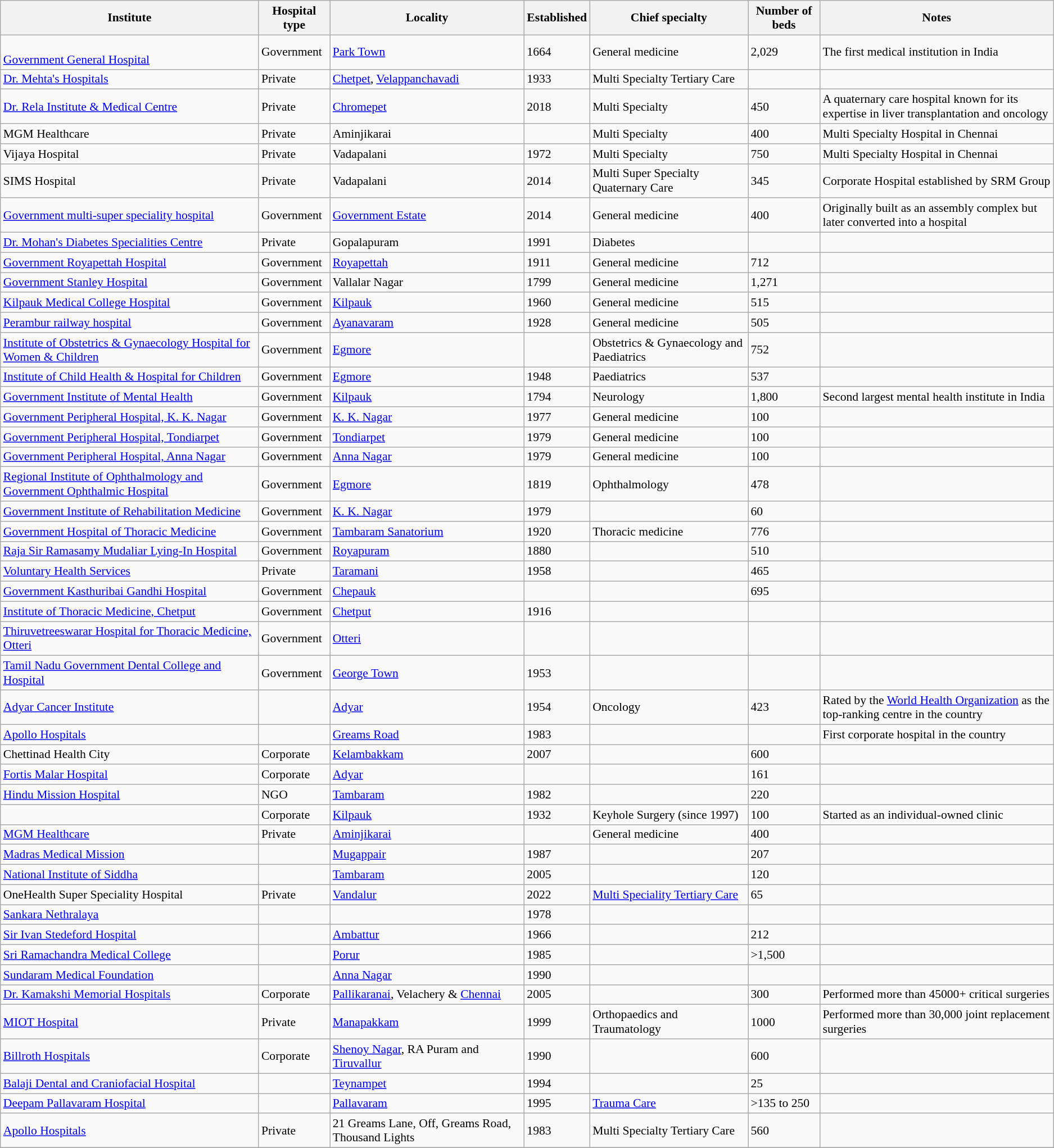<table class="wikitable sortable" style="font-size: 90%" width=align=>
<tr>
<th>Institute</th>
<th>Hospital type</th>
<th>Locality</th>
<th>Established</th>
<th>Chief specialty</th>
<th>Number of beds</th>
<th width=270px>Notes</th>
</tr>
<tr>
<td><br><a href='#'>Government General Hospital</a></td>
<td>Government</td>
<td><a href='#'>Park Town</a></td>
<td>1664</td>
<td>General medicine</td>
<td>2,029</td>
<td>The first medical institution in India</td>
</tr>
<tr>
<td><a href='#'>Dr. Mehta's Hospitals</a></td>
<td>Private</td>
<td><a href='#'>Chetpet</a>, <a href='#'>Velappanchavadi</a></td>
<td>1933</td>
<td>Multi Specialty Tertiary Care</td>
<td></td>
<td></td>
</tr>
<tr>
<td><a href='#'>Dr. Rela Institute & Medical Centre</a></td>
<td>Private</td>
<td><a href='#'>Chromepet</a></td>
<td>2018</td>
<td>Multi Specialty</td>
<td>450</td>
<td>A quaternary care hospital known for its expertise in liver transplantation and oncology</td>
</tr>
<tr>
<td>MGM Healthcare</td>
<td>Private</td>
<td>Aminjikarai</td>
<td></td>
<td>Multi Specialty</td>
<td>400</td>
<td>Multi Specialty Hospital in Chennai</td>
</tr>
<tr>
<td>Vijaya Hospital</td>
<td>Private</td>
<td>Vadapalani</td>
<td>1972</td>
<td>Multi Specialty</td>
<td>750</td>
<td>Multi Specialty Hospital in Chennai</td>
</tr>
<tr>
<td>SIMS Hospital</td>
<td>Private</td>
<td>Vadapalani</td>
<td>2014</td>
<td>Multi Super Specialty Quaternary Care</td>
<td>345</td>
<td>Corporate Hospital established by SRM Group</td>
</tr>
<tr>
<td><a href='#'>Government multi-super speciality hospital</a></td>
<td>Government</td>
<td><a href='#'>Government Estate</a></td>
<td>2014</td>
<td>General medicine</td>
<td>400</td>
<td>Originally built as an assembly complex but later converted into a hospital</td>
</tr>
<tr>
<td><a href='#'>Dr. Mohan's Diabetes Specialities Centre</a></td>
<td>Private</td>
<td>Gopalapuram</td>
<td>1991</td>
<td>Diabetes</td>
<td></td>
<td></td>
</tr>
<tr>
<td><a href='#'>Government Royapettah Hospital</a></td>
<td>Government</td>
<td><a href='#'>Royapettah</a></td>
<td>1911</td>
<td>General medicine</td>
<td>712</td>
<td></td>
</tr>
<tr>
<td><a href='#'>Government Stanley Hospital</a></td>
<td>Government</td>
<td>Vallalar Nagar</td>
<td>1799</td>
<td>General medicine</td>
<td>1,271</td>
<td></td>
</tr>
<tr>
<td><a href='#'>Kilpauk Medical College Hospital</a></td>
<td>Government</td>
<td><a href='#'>Kilpauk</a></td>
<td>1960</td>
<td>General medicine</td>
<td>515</td>
<td></td>
</tr>
<tr>
<td><a href='#'>Perambur railway hospital</a></td>
<td>Government</td>
<td><a href='#'>Ayanavaram</a></td>
<td>1928</td>
<td>General medicine</td>
<td>505</td>
<td></td>
</tr>
<tr>
<td><a href='#'>Institute of Obstetrics & Gynaecology Hospital for Women & Children</a></td>
<td>Government</td>
<td><a href='#'>Egmore</a></td>
<td></td>
<td>Obstetrics & Gynaecology and Paediatrics</td>
<td>752</td>
<td></td>
</tr>
<tr>
<td><a href='#'>Institute of Child Health & Hospital for Children</a></td>
<td>Government</td>
<td><a href='#'>Egmore</a></td>
<td>1948</td>
<td>Paediatrics</td>
<td>537</td>
<td></td>
</tr>
<tr>
<td><a href='#'>Government Institute of Mental Health</a></td>
<td>Government</td>
<td><a href='#'>Kilpauk</a></td>
<td>1794</td>
<td>Neurology</td>
<td>1,800</td>
<td>Second largest mental health institute in India</td>
</tr>
<tr>
<td><a href='#'>Government Peripheral Hospital, K. K. Nagar</a></td>
<td>Government</td>
<td><a href='#'>K. K. Nagar</a></td>
<td>1977</td>
<td>General medicine</td>
<td>100</td>
<td></td>
</tr>
<tr>
<td><a href='#'>Government Peripheral Hospital, Tondiarpet</a></td>
<td>Government</td>
<td><a href='#'>Tondiarpet</a></td>
<td>1979</td>
<td>General medicine</td>
<td>100</td>
<td></td>
</tr>
<tr>
<td><a href='#'>Government Peripheral Hospital, Anna Nagar</a></td>
<td>Government</td>
<td><a href='#'>Anna Nagar</a></td>
<td>1979</td>
<td>General medicine</td>
<td>100</td>
<td></td>
</tr>
<tr>
<td><a href='#'>Regional Institute of Ophthalmology and Government Ophthalmic Hospital</a></td>
<td>Government</td>
<td><a href='#'>Egmore</a></td>
<td>1819</td>
<td>Ophthalmology</td>
<td>478</td>
<td></td>
</tr>
<tr>
<td><a href='#'>Government Institute of Rehabilitation Medicine</a></td>
<td>Government</td>
<td><a href='#'>K. K. Nagar</a></td>
<td>1979</td>
<td></td>
<td>60</td>
<td></td>
</tr>
<tr>
<td><a href='#'>Government Hospital of Thoracic Medicine</a></td>
<td>Government</td>
<td><a href='#'>Tambaram Sanatorium</a></td>
<td>1920</td>
<td>Thoracic medicine</td>
<td>776</td>
<td></td>
</tr>
<tr>
<td><a href='#'>Raja Sir Ramasamy Mudaliar Lying-In Hospital</a></td>
<td>Government</td>
<td><a href='#'>Royapuram</a></td>
<td>1880</td>
<td></td>
<td>510</td>
<td></td>
</tr>
<tr>
<td><a href='#'>Voluntary Health Services</a></td>
<td>Private</td>
<td><a href='#'>Taramani</a></td>
<td>1958</td>
<td></td>
<td>465</td>
<td></td>
</tr>
<tr>
<td><a href='#'>Government Kasthuribai Gandhi Hospital</a></td>
<td>Government</td>
<td><a href='#'>Chepauk</a></td>
<td></td>
<td></td>
<td>695</td>
<td></td>
</tr>
<tr>
<td><a href='#'>Institute of Thoracic Medicine, Chetput</a></td>
<td>Government</td>
<td><a href='#'>Chetput</a></td>
<td>1916</td>
<td></td>
<td></td>
<td></td>
</tr>
<tr>
<td><a href='#'>Thiruvetreeswarar Hospital for Thoracic Medicine, Otteri</a></td>
<td>Government</td>
<td><a href='#'>Otteri</a></td>
<td></td>
<td></td>
<td></td>
<td></td>
</tr>
<tr>
<td><a href='#'>Tamil Nadu Government Dental College and Hospital</a></td>
<td>Government</td>
<td><a href='#'>George Town</a></td>
<td>1953</td>
<td></td>
<td></td>
<td></td>
</tr>
<tr>
<td><a href='#'>Adyar Cancer Institute</a></td>
<td></td>
<td><a href='#'>Adyar</a></td>
<td>1954</td>
<td>Oncology</td>
<td>423</td>
<td>Rated by the <a href='#'>World Health Organization</a> as the top-ranking centre in the country</td>
</tr>
<tr>
<td><a href='#'>Apollo Hospitals</a></td>
<td></td>
<td><a href='#'>Greams Road</a></td>
<td>1983</td>
<td></td>
<td></td>
<td>First corporate hospital in the country</td>
</tr>
<tr>
<td>Chettinad Health City</td>
<td>Corporate</td>
<td><a href='#'>Kelambakkam</a></td>
<td>2007</td>
<td></td>
<td>600</td>
<td></td>
</tr>
<tr>
<td><a href='#'>Fortis Malar Hospital</a></td>
<td>Corporate</td>
<td><a href='#'>Adyar</a></td>
<td></td>
<td></td>
<td>161</td>
<td></td>
</tr>
<tr>
<td><a href='#'>Hindu Mission Hospital</a></td>
<td>NGO</td>
<td><a href='#'>Tambaram</a></td>
<td>1982</td>
<td></td>
<td>220</td>
<td></td>
</tr>
<tr>
<td></td>
<td>Corporate</td>
<td><a href='#'>Kilpauk</a></td>
<td>1932</td>
<td>Keyhole Surgery (since 1997)</td>
<td>100</td>
<td>Started as an individual-owned clinic</td>
</tr>
<tr>
<td><a href='#'>MGM Healthcare</a></td>
<td>Private</td>
<td><a href='#'>Aminjikarai</a></td>
<td></td>
<td>General medicine</td>
<td>400</td>
<td></td>
</tr>
<tr>
<td><a href='#'>Madras Medical Mission</a></td>
<td></td>
<td><a href='#'>Mugappair</a></td>
<td>1987</td>
<td></td>
<td>207</td>
<td></td>
</tr>
<tr>
<td><a href='#'>National Institute of Siddha</a></td>
<td></td>
<td><a href='#'>Tambaram</a></td>
<td>2005</td>
<td></td>
<td>120</td>
<td></td>
</tr>
<tr>
<td>OneHealth Super Speciality Hospital</td>
<td>Private</td>
<td><a href='#'>Vandalur</a></td>
<td>2022</td>
<td><a href='#'>Multi Speciality Tertiary Care</a></td>
<td>65</td>
<td></td>
</tr>
<tr>
<td><a href='#'>Sankara Nethralaya</a></td>
<td></td>
<td></td>
<td>1978</td>
<td></td>
<td></td>
<td></td>
</tr>
<tr>
<td><a href='#'>Sir Ivan Stedeford Hospital</a></td>
<td></td>
<td><a href='#'>Ambattur</a></td>
<td>1966</td>
<td></td>
<td>212</td>
<td></td>
</tr>
<tr>
<td><a href='#'>Sri Ramachandra Medical College</a></td>
<td></td>
<td><a href='#'>Porur</a></td>
<td>1985</td>
<td></td>
<td>>1,500</td>
<td></td>
</tr>
<tr>
<td><a href='#'>Sundaram Medical Foundation</a></td>
<td></td>
<td><a href='#'>Anna Nagar</a></td>
<td>1990</td>
<td></td>
<td></td>
<td></td>
</tr>
<tr>
<td><a href='#'>Dr. Kamakshi Memorial Hospitals</a></td>
<td>Corporate</td>
<td><a href='#'>Pallikaranai</a>, Velachery & <a href='#'>Chennai</a></td>
<td>2005</td>
<td></td>
<td>300</td>
<td>Performed more than 45000+ critical surgeries</td>
</tr>
<tr>
<td><a href='#'>MIOT Hospital</a></td>
<td>Private</td>
<td><a href='#'>Manapakkam</a></td>
<td>1999</td>
<td>Orthopaedics and Traumatology</td>
<td>1000 </td>
<td>Performed more than 30,000 joint replacement surgeries</td>
</tr>
<tr>
<td><a href='#'>Billroth Hospitals</a></td>
<td>Corporate</td>
<td><a href='#'>Shenoy Nagar</a>, RA Puram and <a href='#'>Tiruvallur</a></td>
<td>1990</td>
<td></td>
<td>600</td>
<td></td>
</tr>
<tr>
<td><a href='#'>Balaji Dental and Craniofacial Hospital</a></td>
<td></td>
<td><a href='#'>Teynampet</a></td>
<td>1994</td>
<td></td>
<td>25</td>
<td></td>
</tr>
<tr>
<td><a href='#'>Deepam Pallavaram Hospital</a></td>
<td></td>
<td><a href='#'>Pallavaram</a></td>
<td>1995</td>
<td><a href='#'>Trauma Care</a></td>
<td>>135 to 250</td>
<td></td>
</tr>
<tr>
<td><a href='#'>Apollo Hospitals</a></td>
<td>Private</td>
<td>21 Greams Lane, Off, Greams Road, Thousand Lights</td>
<td>1983</td>
<td>Multi Specialty Tertiary Care</td>
<td>560</td>
<td></td>
</tr>
<tr>
</tr>
</table>
